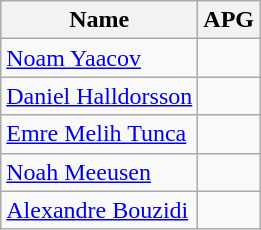<table class=wikitable>
<tr>
<th>Name</th>
<th>APG</th>
</tr>
<tr>
<td> <a href='#'>Noam Yaacov</a></td>
<td></td>
</tr>
<tr>
<td> <a href='#'>Daniel Halldorsson</a></td>
<td></td>
</tr>
<tr>
<td> <a href='#'>Emre Melih Tunca</a></td>
<td></td>
</tr>
<tr>
<td> <a href='#'>Noah Meeusen</a></td>
<td></td>
</tr>
<tr>
<td> <a href='#'>Alexandre Bouzidi</a></td>
<td></td>
</tr>
</table>
